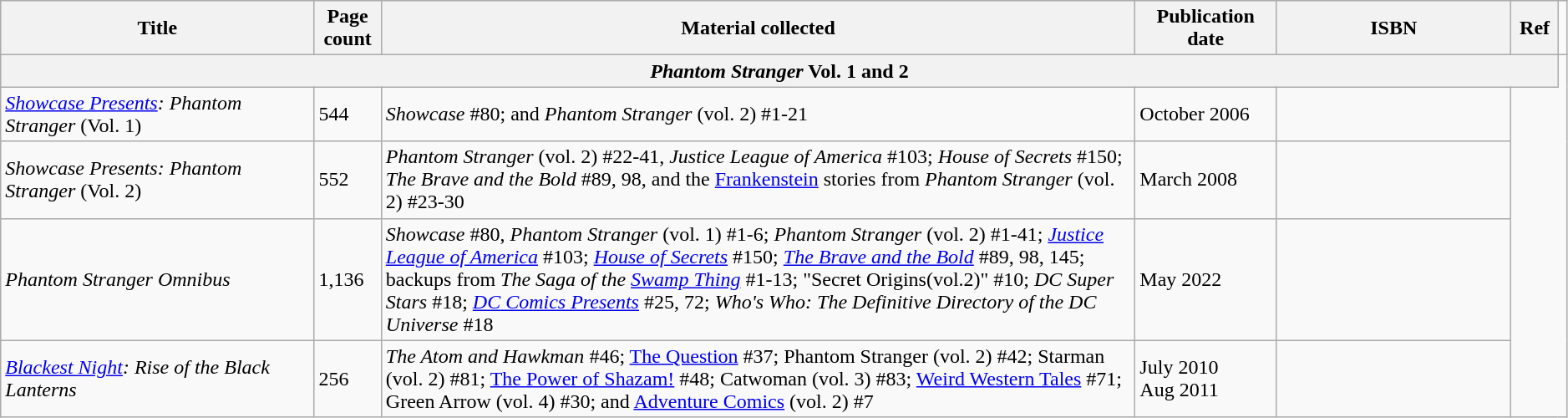<table class="wikitable collapsible collapsed sortable" width=99%>
<tr>
<th scope="col" width="20%">Title</th>
<th scope="col">Page count</th>
<th scope="col">Material collected</th>
<th scope="col" width="9%">Publication date</th>
<th scope="col" width="15%" class=unsortable>ISBN</th>
<th scope="col" width="3%" class=unsortable>Ref</th>
<td></td>
</tr>
<tr>
<th colspan="6"><em>Phantom Stranger</em> Vol. 1 and 2</th>
</tr>
<tr>
<td scope="row"><em><a href='#'>Showcase Presents</a>: Phantom Stranger</em> (Vol. 1)</td>
<td>544</td>
<td><em>Showcase</em> #80; and <em>Phantom Stranger</em> (vol. 2) #1-21</td>
<td>October 2006</td>
<td></td>
</tr>
<tr>
<td scope="row"><em>Showcase Presents: Phantom Stranger</em> (Vol. 2)</td>
<td>552</td>
<td><em>Phantom Stranger</em> (vol. 2) #22-41, <em>Justice League of America</em> #103; <em>House of Secrets</em> #150; <em>The Brave and the Bold</em> #89, 98, and the <a href='#'>Frankenstein</a> stories from <em>Phantom Stranger</em> (vol. 2) #23-30</td>
<td>March 2008</td>
<td></td>
</tr>
<tr>
<td scope="row"><em>Phantom Stranger Omnibus</em></td>
<td>1,136</td>
<td><em>Showcase</em> #80, <em>Phantom Stranger</em> (vol. 1) #1-6; <em>Phantom Stranger</em> (vol. 2) #1-41; <em><a href='#'>Justice League of America</a></em> #103; <em><a href='#'>House of Secrets</a></em> #150; <em><a href='#'>The Brave and the Bold</a></em> #89, 98, 145; backups from <em>The Saga of the <a href='#'>Swamp Thing</a></em> #1-13; "Secret Origins(vol.2)" #10; <em>DC Super Stars</em> #18; <em><a href='#'>DC Comics Presents</a></em> #25, 72; <em>Who's Who: The Definitive Directory of the DC Universe</em> #18</td>
<td>May 2022</td>
<td></td>
</tr>
<tr>
<td scope="row"><em><a href='#'>Blackest Night</a>: Rise of the Black Lanterns</em></td>
<td>256</td>
<td><em>The Atom and Hawkman</em> #46; <a href='#'>The Question</a> #37; Phantom Stranger (vol. 2) #42; Starman (vol. 2) #81; <a href='#'>The Power of Shazam!</a> #48; Catwoman (vol. 3) #83; <a href='#'>Weird Western Tales</a> #71; Green Arrow (vol. 4) #30; and <a href='#'>Adventure Comics</a> (vol. 2) #7</td>
<td>July 2010<br>Aug 2011</td>
<td><br></td>
</tr>
</table>
